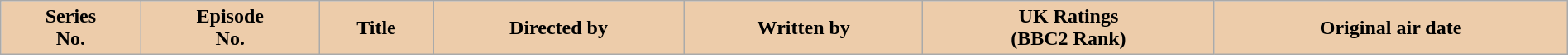<table class="wikitable plainrowheaders" width="100%">
<tr>
<th style="background-color: #EDCCAA;">Series<br>No.</th>
<th style="background-color: #EDCCAA;">Episode<br>No.</th>
<th style="background-color: #EDCCAA;">Title</th>
<th style="background-color: #EDCCAA;">Directed by</th>
<th style="background-color: #EDCCAA;">Written by</th>
<th style="background-color: #EDCCAA;">UK Ratings<br>(BBC2 Rank)</th>
<th style="background-color: #EDCCAA;">Original air date<br>




</th>
</tr>
</table>
